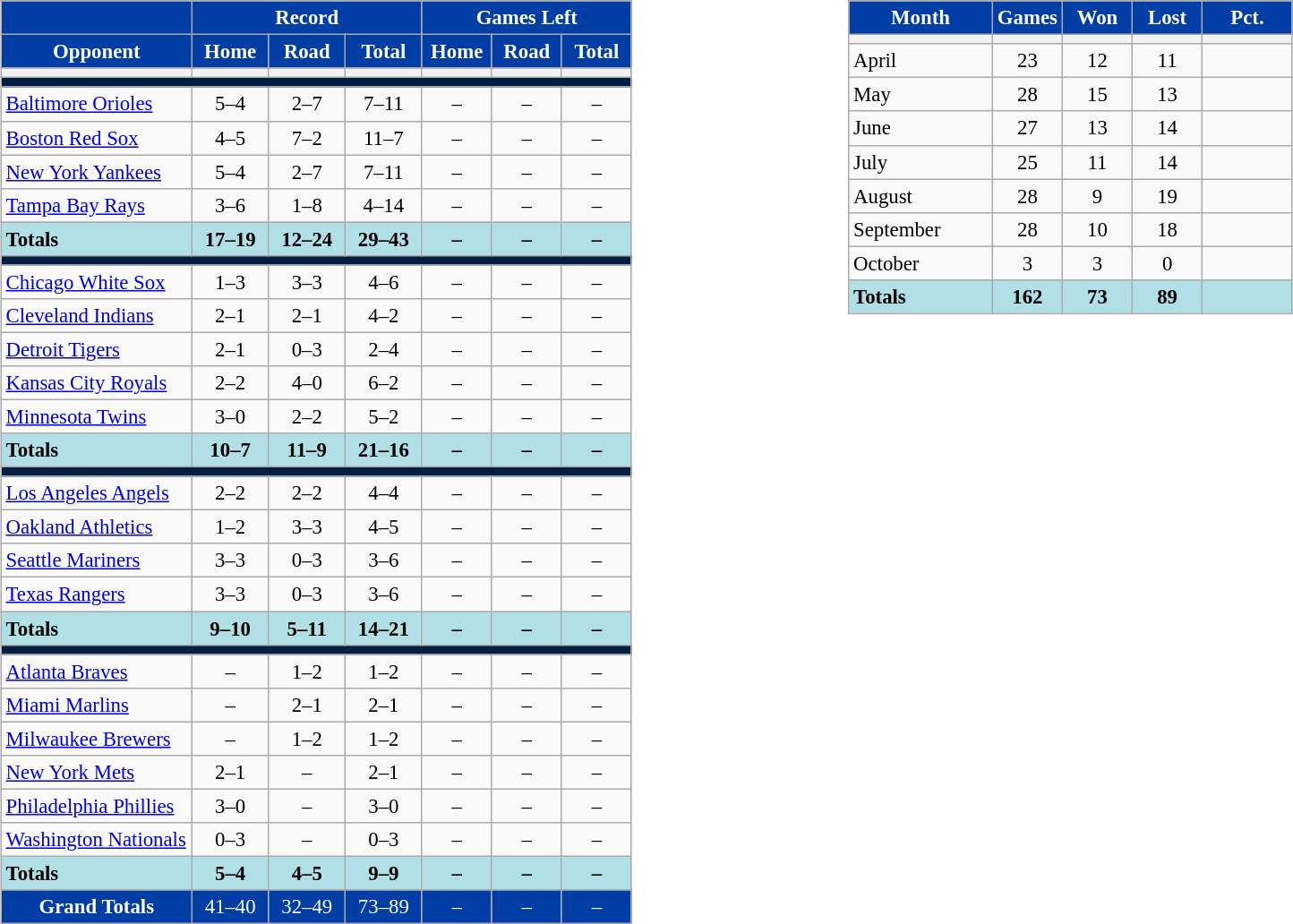<table style="width:100%;">
<tr>
<td style="width:50%; vertical-align:top;"><br><table class="wikitable" style="font-size: 95%; text-align: center;">
<tr>
<th style="background:#003DA5; color:white;"></th>
<th colspan=3 style="background:#003DA5; color:white;">Record</th>
<th colspan=3 style="background:#003DA5; color:white;">Games Left</th>
</tr>
<tr>
<th ! style="background:#003DA5; color:white;">Opponent</th>
<th ! style="background:#003DA5; color:white;">Home</th>
<th ! style="background:#003DA5; color:white;">Road</th>
<th ! style="background:#003DA5; color:white;">Total</th>
<th ! style="background:#003DA5; color:white;">Home</th>
<th ! style="background:#003DA5; color:white;">Road</th>
<th ! style="background:#003DA5; color:white;">Total</th>
</tr>
<tr>
<th width=135></th>
<th width=50></th>
<th width=50></th>
<th width=50></th>
<th width=45></th>
<th width=45></th>
<th width=45></th>
</tr>
<tr>
<td colspan="11"  style="text-align:center; background:#041E42;" color:white;><strong><a href='#'></a></strong></td>
</tr>
<tr>
<td style="text-align:left;"><a href='#'>Baltimore Orioles</a></td>
<td>5–4</td>
<td>2–7</td>
<td>7–11</td>
<td>–</td>
<td>–</td>
<td>–</td>
</tr>
<tr>
<td style="text-align:left;"><a href='#'>Boston Red Sox</a></td>
<td>4–5</td>
<td>7–2</td>
<td>11–7</td>
<td>–</td>
<td>–</td>
<td>–</td>
</tr>
<tr>
<td style="text-align:left;"><a href='#'>New York Yankees</a></td>
<td>5–4</td>
<td>2–7</td>
<td>7–11</td>
<td>–</td>
<td>–</td>
<td>–</td>
</tr>
<tr>
<td style="text-align:left;"><a href='#'>Tampa Bay Rays</a></td>
<td>3–6</td>
<td>1–8</td>
<td>4–14</td>
<td>–</td>
<td>–</td>
<td>–</td>
</tr>
<tr style="font-weight:bold; background:powderblue;">
<td style="text-align:left;">Totals</td>
<td>17–19</td>
<td>12–24</td>
<td>29–43</td>
<td>–</td>
<td>–</td>
<td>–</td>
</tr>
<tr>
<td colspan="11"  style="text-align:center; background:#041E42;" color:white;><strong><a href='#'></a></strong></td>
</tr>
<tr>
<td style="text-align:left;"><a href='#'>Chicago White Sox</a></td>
<td>1–3</td>
<td>3–3</td>
<td>4–6</td>
<td>–</td>
<td>–</td>
<td>–</td>
</tr>
<tr>
<td style="text-align:left;"><a href='#'>Cleveland Indians</a></td>
<td>2–1</td>
<td>2–1</td>
<td>4–2</td>
<td>–</td>
<td>–</td>
<td>–</td>
</tr>
<tr>
<td style="text-align:left;"><a href='#'>Detroit Tigers</a></td>
<td>2–1</td>
<td>0–3</td>
<td>2–4</td>
<td>–</td>
<td>–</td>
<td>–</td>
</tr>
<tr>
<td style="text-align:left;"><a href='#'>Kansas City Royals</a></td>
<td>2–2</td>
<td>4–0</td>
<td>6–2</td>
<td>–</td>
<td>–</td>
<td>–</td>
</tr>
<tr>
<td style="text-align:left;"><a href='#'>Minnesota Twins</a></td>
<td>3–0</td>
<td>2–2</td>
<td>5–2</td>
<td>–</td>
<td>–</td>
<td>–</td>
</tr>
<tr style="font-weight:bold; background:powderblue;">
<td style="text-align:left;">Totals</td>
<td>10–7</td>
<td>11–9</td>
<td>21–16</td>
<td>–</td>
<td>–</td>
<td>–</td>
</tr>
<tr>
<td colspan="11"  style="text-align:center; background:#041E42;" color:white;><strong><a href='#'></a></strong></td>
</tr>
<tr>
<td style="text-align:left;"><a href='#'>Los Angeles Angels</a></td>
<td>2–2</td>
<td>2–2</td>
<td>4–4</td>
<td>–</td>
<td>–</td>
<td>–</td>
</tr>
<tr>
<td style="text-align:left;"><a href='#'>Oakland Athletics</a></td>
<td>1–2</td>
<td>3–3</td>
<td>4–5</td>
<td>–</td>
<td>–</td>
<td>–</td>
</tr>
<tr>
<td style="text-align:left;"><a href='#'>Seattle Mariners</a></td>
<td>3–3</td>
<td>0–3</td>
<td>3–6</td>
<td>–</td>
<td>–</td>
<td>–</td>
</tr>
<tr>
<td style="text-align:left;"><a href='#'>Texas Rangers</a></td>
<td>3–3</td>
<td>0–3</td>
<td>3–6</td>
<td>–</td>
<td>–</td>
<td>–</td>
</tr>
<tr style="font-weight:bold; background:powderblue;">
<td style="text-align:left;">Totals</td>
<td>9–10</td>
<td>5–11</td>
<td>14–21</td>
<td>–</td>
<td>–</td>
<td>–</td>
</tr>
<tr>
<td colspan="11"  style="text-align:center; background:#041E42;" color:white;><strong><a href='#'></a></strong></td>
</tr>
<tr>
<td style="text-align:left;"><a href='#'>Atlanta Braves</a></td>
<td>–</td>
<td>1–2</td>
<td>1–2</td>
<td>–</td>
<td>–</td>
<td>–</td>
</tr>
<tr>
<td style="text-align:left;"><a href='#'>Miami Marlins</a></td>
<td>–</td>
<td>2–1</td>
<td>2–1</td>
<td>–</td>
<td>–</td>
<td>–</td>
</tr>
<tr>
<td style="text-align:left;"><a href='#'>Milwaukee Brewers</a></td>
<td>–</td>
<td>1–2</td>
<td>1–2</td>
<td>–</td>
<td>–</td>
<td>–</td>
</tr>
<tr>
<td style="text-align:left;"><a href='#'>New York Mets</a></td>
<td>2–1</td>
<td>–</td>
<td>2–1</td>
<td>–</td>
<td>–</td>
<td>–</td>
</tr>
<tr>
<td style="text-align:left;"><a href='#'>Philadelphia Phillies</a></td>
<td>3–0</td>
<td>–</td>
<td>3–0</td>
<td>–</td>
<td>–</td>
<td>–</td>
</tr>
<tr>
<td style="text-align:left;"><a href='#'>Washington Nationals</a></td>
<td>0–3</td>
<td>–</td>
<td>0–3</td>
<td>–</td>
<td>–</td>
<td>–</td>
</tr>
<tr style="font-weight:bold; background:powderblue;">
<td style="text-align:left;"><strong>Totals</strong></td>
<td>5–4</td>
<td>4–5</td>
<td>9–9</td>
<td>–</td>
<td>–</td>
<td>–</td>
</tr>
<tr style="background:#003DA5; color:white;">
<td><strong>Grand Totals</strong></td>
<td>41–40</td>
<td>32–49</td>
<td>73–89</td>
<td>–</td>
<td>–</td>
<td>–</td>
</tr>
</table>
</td>
<td style="width:50%; vertical-align:top;"><br><table class="wikitable" style="font-size: 95%; text-align: center;">
<tr>
<th style="background:#003DA5; color:white;">Month</th>
<th style="background:#003DA5; color:white;">Games</th>
<th style="background:#003DA5; color:white;">Won</th>
<th style="background:#003DA5; color:white;">Lost</th>
<th style="background:#003DA5; color:white;">Pct.</th>
</tr>
<tr>
<th style="width:100px;"></th>
<th width="45"></th>
<th width="45"></th>
<th width="45"></th>
<th width="60"></th>
</tr>
<tr>
<td style="text-align:left;">April</td>
<td>23</td>
<td>12</td>
<td>11</td>
<td></td>
</tr>
<tr>
<td style="text-align:left;">May</td>
<td>28</td>
<td>15</td>
<td>13</td>
<td></td>
</tr>
<tr>
<td style="text-align:left;">June</td>
<td>27</td>
<td>13</td>
<td>14</td>
<td></td>
</tr>
<tr>
<td style="text-align:left;">July</td>
<td>25</td>
<td>11</td>
<td>14</td>
<td></td>
</tr>
<tr>
<td style="text-align:left;">August</td>
<td>28</td>
<td>9</td>
<td>19</td>
<td></td>
</tr>
<tr>
<td style="text-align:left;">September</td>
<td>28</td>
<td>10</td>
<td>18</td>
<td></td>
</tr>
<tr>
<td style="text-align:left;">October</td>
<td>3</td>
<td>3</td>
<td>0</td>
<td></td>
</tr>
<tr style="font-weight:bold; background:powderblue;">
<td style="text-align:left;">Totals</td>
<td>162</td>
<td>73</td>
<td>89</td>
<td></td>
</tr>
</table>
</td>
</tr>
</table>
